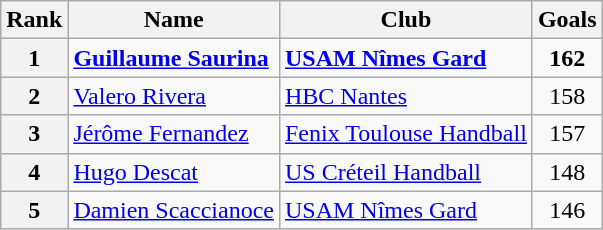<table class="wikitable" style="text-align:center">
<tr>
<th>Rank</th>
<th>Name</th>
<th>Club</th>
<th>Goals</th>
</tr>
<tr>
<th rowspan="1">1</th>
<td align="left"> <strong><a href='#'>Guillaume Saurina</a></strong></td>
<td align="left"><strong><a href='#'>USAM Nîmes Gard</a></strong></td>
<td rowspan="1"><strong>162</strong></td>
</tr>
<tr>
<th rowspan="1">2</th>
<td align="left"> <a href='#'>Valero Rivera</a></td>
<td align="left"><a href='#'>HBC Nantes</a></td>
<td rowspan="1">158</td>
</tr>
<tr>
<th rowspan="1">3</th>
<td align="left"> <a href='#'>Jérôme Fernandez</a></td>
<td align="left"><a href='#'>Fenix Toulouse Handball</a></td>
<td rowspan="1">157</td>
</tr>
<tr>
<th rowspan="1">4</th>
<td align="left"> <a href='#'>Hugo Descat</a></td>
<td align="left"><a href='#'>US Créteil Handball</a></td>
<td rowspan="1">148</td>
</tr>
<tr>
<th rowspan="1">5</th>
<td align="left"> <a href='#'>Damien Scaccianoce</a></td>
<td align="left"><a href='#'>USAM Nîmes Gard</a></td>
<td rowspan="1">146</td>
</tr>
</table>
